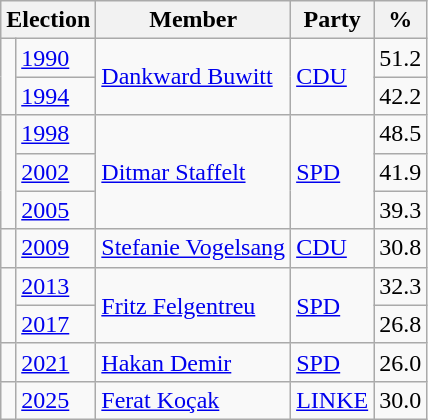<table class=wikitable>
<tr>
<th colspan=2>Election</th>
<th>Member</th>
<th>Party</th>
<th>%</th>
</tr>
<tr>
<td rowspan=2 bgcolor=></td>
<td><a href='#'>1990</a></td>
<td rowspan=2><a href='#'>Dankward Buwitt</a></td>
<td rowspan=2><a href='#'>CDU</a></td>
<td align=right>51.2</td>
</tr>
<tr>
<td><a href='#'>1994</a></td>
<td align=right>42.2</td>
</tr>
<tr>
<td rowspan=3 bgcolor=></td>
<td><a href='#'>1998</a></td>
<td rowspan=3><a href='#'>Ditmar Staffelt</a></td>
<td rowspan=3><a href='#'>SPD</a></td>
<td align=right>48.5</td>
</tr>
<tr>
<td><a href='#'>2002</a></td>
<td align=right>41.9</td>
</tr>
<tr>
<td><a href='#'>2005</a></td>
<td align=right>39.3</td>
</tr>
<tr>
<td bgcolor=></td>
<td><a href='#'>2009</a></td>
<td><a href='#'>Stefanie Vogelsang</a></td>
<td><a href='#'>CDU</a></td>
<td align=right>30.8</td>
</tr>
<tr>
<td rowspan=2 bgcolor=></td>
<td><a href='#'>2013</a></td>
<td rowspan=2><a href='#'>Fritz Felgentreu</a></td>
<td rowspan=2><a href='#'>SPD</a></td>
<td align=right>32.3</td>
</tr>
<tr>
<td><a href='#'>2017</a></td>
<td align=right>26.8</td>
</tr>
<tr>
<td bgcolor=></td>
<td><a href='#'>2021</a></td>
<td><a href='#'>Hakan Demir</a></td>
<td><a href='#'>SPD</a></td>
<td align=right>26.0</td>
</tr>
<tr>
<td bgcolor=></td>
<td><a href='#'>2025</a></td>
<td><a href='#'>Ferat Koçak</a></td>
<td><a href='#'>LINKE</a></td>
<td align=right>30.0</td>
</tr>
</table>
